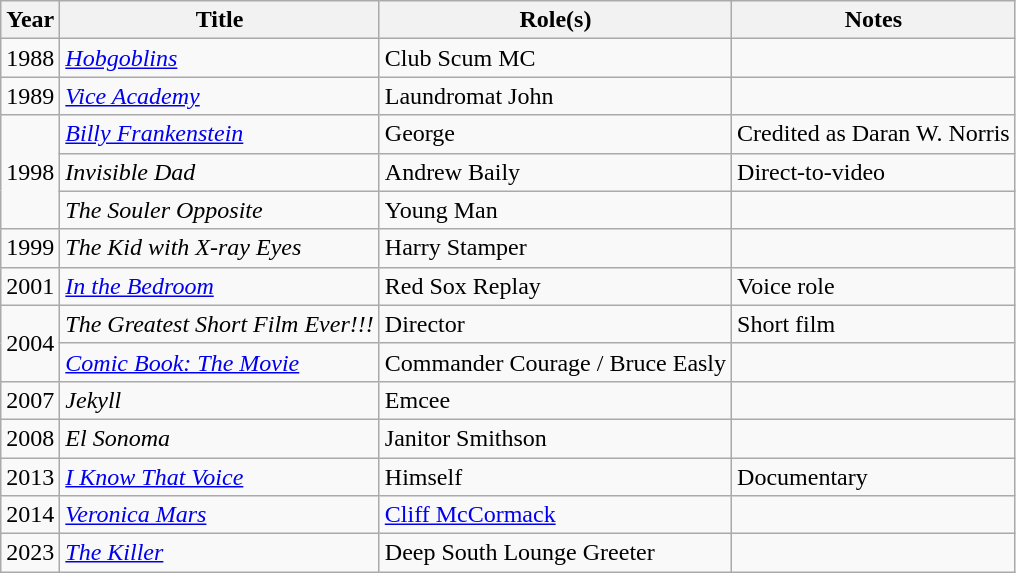<table class="wikitable">
<tr>
<th>Year</th>
<th>Title</th>
<th>Role(s)</th>
<th>Notes</th>
</tr>
<tr>
<td>1988</td>
<td><em><a href='#'>Hobgoblins</a></em></td>
<td>Club Scum MC</td>
<td></td>
</tr>
<tr>
<td>1989</td>
<td><em><a href='#'>Vice Academy</a></em></td>
<td>Laundromat John</td>
<td></td>
</tr>
<tr>
<td rowspan=3>1998</td>
<td><em><a href='#'>Billy Frankenstein</a></em></td>
<td>George</td>
<td>Credited as Daran W. Norris</td>
</tr>
<tr>
<td><em>Invisible Dad</em></td>
<td>Andrew Baily</td>
<td>Direct-to-video</td>
</tr>
<tr>
<td><em>The Souler Opposite</em></td>
<td>Young Man</td>
<td></td>
</tr>
<tr>
<td>1999</td>
<td><em>The Kid with X-ray Eyes</em></td>
<td>Harry Stamper</td>
<td></td>
</tr>
<tr>
<td>2001</td>
<td><em><a href='#'>In the Bedroom</a></em></td>
<td>Red Sox Replay</td>
<td>Voice role</td>
</tr>
<tr>
<td rowspan=2>2004</td>
<td><em>The Greatest Short Film Ever!!!</em></td>
<td>Director</td>
<td>Short film</td>
</tr>
<tr>
<td><em><a href='#'>Comic Book: The Movie</a></em></td>
<td>Commander Courage / Bruce Easly</td>
<td></td>
</tr>
<tr>
<td>2007</td>
<td><em>Jekyll</em></td>
<td>Emcee</td>
<td></td>
</tr>
<tr>
<td>2008</td>
<td><em>El Sonoma</em></td>
<td>Janitor Smithson</td>
<td></td>
</tr>
<tr>
<td>2013</td>
<td><em><a href='#'>I Know That Voice</a></em></td>
<td>Himself</td>
<td>Documentary</td>
</tr>
<tr>
<td>2014</td>
<td><em><a href='#'>Veronica Mars</a></em></td>
<td><a href='#'>Cliff McCormack</a></td>
<td></td>
</tr>
<tr>
<td>2023</td>
<td><em><a href='#'>The Killer</a></em></td>
<td>Deep South Lounge Greeter</td>
<td></td>
</tr>
</table>
